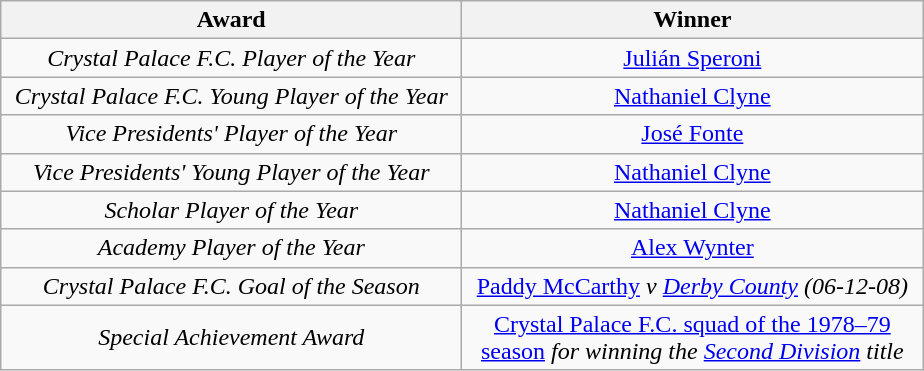<table class="wikitable" style="text-align: center">
<tr>
<th style="width:300px;"><strong>Award</strong></th>
<th style="width:300px;"><strong>Winner</strong></th>
</tr>
<tr>
<td><em>Crystal Palace F.C. Player of the Year</em></td>
<td><a href='#'>Julián Speroni</a></td>
</tr>
<tr>
<td><em>Crystal Palace F.C. Young Player of the Year</em></td>
<td><a href='#'>Nathaniel Clyne</a></td>
</tr>
<tr>
<td><em>Vice Presidents' Player of the Year</em></td>
<td><a href='#'>José Fonte</a></td>
</tr>
<tr>
<td><em>Vice Presidents' Young Player of the Year</em></td>
<td><a href='#'>Nathaniel Clyne</a></td>
</tr>
<tr>
<td><em>Scholar Player of the Year</em></td>
<td><a href='#'>Nathaniel Clyne</a></td>
</tr>
<tr>
<td><em>Academy Player of the Year</em></td>
<td><a href='#'>Alex Wynter</a></td>
</tr>
<tr>
<td><em>Crystal Palace F.C. Goal of the Season</em></td>
<td><a href='#'>Paddy McCarthy</a> <em>v <a href='#'>Derby County</a> (06-12-08)</em></td>
</tr>
<tr>
<td><em>Special Achievement Award</em></td>
<td><a href='#'>Crystal Palace F.C. squad of the 1978–79 season</a> <em>for winning the <a href='#'>Second Division</a> title</em></td>
</tr>
</table>
